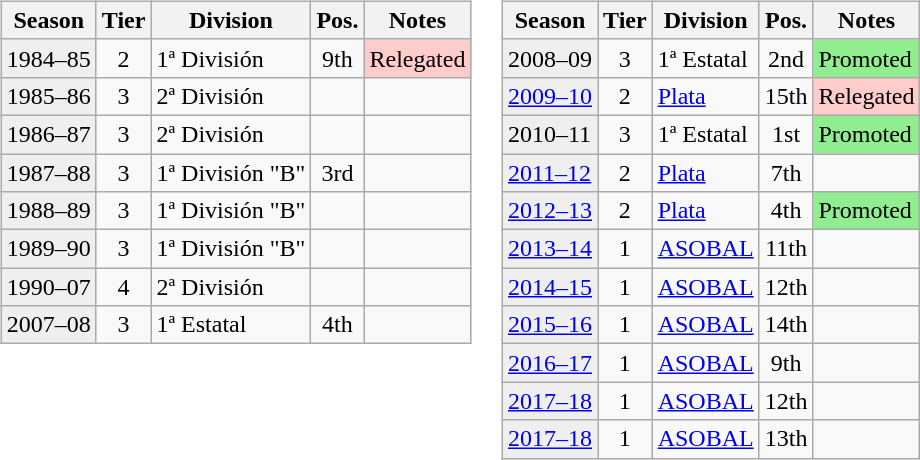<table>
<tr>
<td valign="top" width=0%><br><table class="wikitable">
<tr>
<th>Season</th>
<th>Tier</th>
<th>Division</th>
<th>Pos.</th>
<th>Notes</th>
</tr>
<tr>
<td style="background:#efefef;">1984–85</td>
<td align="center">2</td>
<td>1ª División</td>
<td align="center">9th</td>
<td style="background:#ffcccc">Relegated</td>
</tr>
<tr>
<td style="background:#efefef;">1985–86</td>
<td align="center">3</td>
<td>2ª División</td>
<td align="center"></td>
<td></td>
</tr>
<tr>
<td style="background:#efefef;">1986–87</td>
<td align="center">3</td>
<td>2ª División</td>
<td align="center"></td>
<td></td>
</tr>
<tr>
<td style="background:#efefef;">1987–88</td>
<td align="center">3</td>
<td>1ª División "B"</td>
<td align="center">3rd</td>
<td></td>
</tr>
<tr>
<td style="background:#efefef;">1988–89</td>
<td align="center">3</td>
<td>1ª División "B"</td>
<td align="center"></td>
<td></td>
</tr>
<tr>
<td style="background:#efefef;">1989–90</td>
<td align="center">3</td>
<td>1ª División "B"</td>
<td align="center"></td>
<td></td>
</tr>
<tr>
<td style="background:#efefef;">1990–07</td>
<td align="center">4</td>
<td>2ª División</td>
<td align="center"></td>
<td></td>
</tr>
<tr>
<td style="background:#efefef;">2007–08</td>
<td align="center">3</td>
<td>1ª Estatal</td>
<td align="center">4th</td>
<td></td>
</tr>
</table>
</td>
<td valign="top" width=0%><br><table class="wikitable">
<tr>
<th>Season</th>
<th>Tier</th>
<th>Division</th>
<th>Pos.</th>
<th>Notes</th>
</tr>
<tr>
<td style="background:#efefef;">2008–09</td>
<td align="center">3</td>
<td>1ª Estatal</td>
<td align="center">2nd</td>
<td style="background:#90EE90">Promoted</td>
</tr>
<tr>
<td style="background:#efefef;"><a href='#'>2009–10</a></td>
<td align="center">2</td>
<td><a href='#'>Plata</a></td>
<td align="center">15th</td>
<td style="background:#ffcccc">Relegated</td>
</tr>
<tr>
<td style="background:#efefef;">2010–11</td>
<td align="center">3</td>
<td>1ª Estatal</td>
<td align="center">1st</td>
<td style="background:#90EE90">Promoted</td>
</tr>
<tr>
<td style="background:#efefef;"><a href='#'>2011–12</a></td>
<td align="center">2</td>
<td><a href='#'>Plata</a></td>
<td align="center">7th</td>
<td></td>
</tr>
<tr>
<td style="background:#efefef;"><a href='#'>2012–13</a></td>
<td align="center">2</td>
<td><a href='#'>Plata</a></td>
<td align="center">4th</td>
<td style="background:#90EE90">Promoted</td>
</tr>
<tr>
<td style="background:#efefef;"><a href='#'>2013–14</a></td>
<td align="center">1</td>
<td><a href='#'>ASOBAL</a></td>
<td align="center">11th</td>
<td></td>
</tr>
<tr>
<td style="background:#efefef;"><a href='#'>2014–15</a></td>
<td align="center">1</td>
<td><a href='#'>ASOBAL</a></td>
<td align="center">12th</td>
<td></td>
</tr>
<tr>
<td style="background:#efefef;"><a href='#'>2015–16</a></td>
<td align="center">1</td>
<td><a href='#'>ASOBAL</a></td>
<td align="center">14th</td>
<td></td>
</tr>
<tr>
<td style="background:#efefef;"><a href='#'>2016–17</a></td>
<td align="center">1</td>
<td><a href='#'>ASOBAL</a></td>
<td align="center">9th</td>
<td></td>
</tr>
<tr>
<td style="background:#efefef;"><a href='#'>2017–18</a></td>
<td align="center">1</td>
<td><a href='#'>ASOBAL</a></td>
<td align="center">12th</td>
<td></td>
</tr>
<tr>
<td style="background:#efefef;"><a href='#'>2017–18</a></td>
<td align="center">1</td>
<td><a href='#'>ASOBAL</a></td>
<td align="center">13th</td>
<td></td>
</tr>
</table>
</td>
</tr>
</table>
